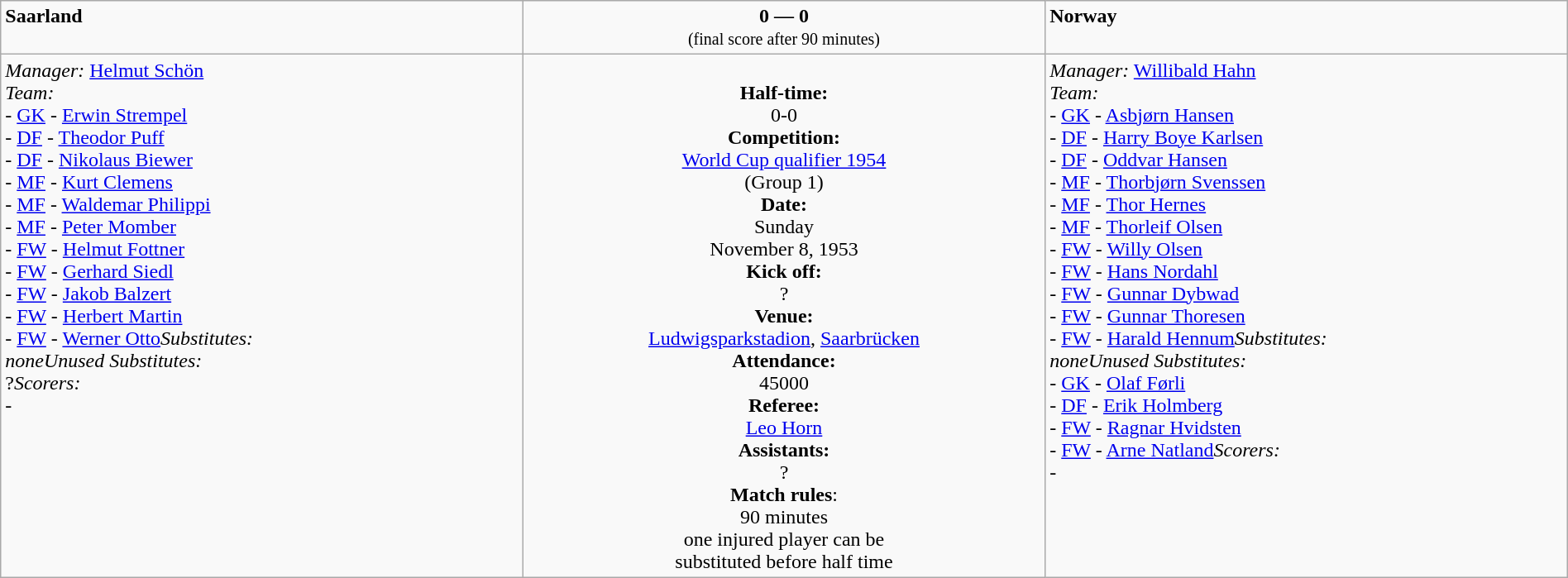<table border=0 class="wikitable" width=100%>
<tr>
<td width=33% valign=top><span> <strong>Saarland</strong></span></td>
<td width=33% valign=top align=center><span><strong>0 — 0</strong></span><br><small>(final score after 90 minutes)</small></td>
<td width=33% valign=top><span>  <strong>Norway</strong></span></td>
</tr>
<tr>
<td valign=top><em>Manager:</em>  <a href='#'>Helmut Schön</a><br><em>Team:</em>
<br> - <a href='#'>GK</a> - <a href='#'>Erwin Strempel</a>
<br> - <a href='#'>DF</a> - <a href='#'>Theodor Puff</a>
<br> - <a href='#'>DF</a> - <a href='#'>Nikolaus Biewer</a>
<br> - <a href='#'>MF</a> - <a href='#'>Kurt Clemens</a>
<br> - <a href='#'>MF</a> - <a href='#'>Waldemar Philippi</a>
<br> - <a href='#'>MF</a> - <a href='#'>Peter Momber</a>
<br> - <a href='#'>FW</a> - <a href='#'>Helmut Fottner</a>
<br> - <a href='#'>FW</a> - <a href='#'>Gerhard Siedl</a>
<br> - <a href='#'>FW</a> - <a href='#'>Jakob Balzert</a>
<br> - <a href='#'>FW</a> - <a href='#'>Herbert Martin</a>
<br> - <a href='#'>FW</a> - <a href='#'>Werner Otto</a><em>Substitutes:</em><br><em>none</em><em>Unused Substitutes:</em>
<br>?<em>Scorers:</em>
<br>-</td>
<td valign=middle align=center><br><strong>Half-time:</strong><br>0-0<br><strong>Competition:</strong><br><a href='#'>World Cup qualifier 1954</a><br> (Group 1)<br><strong>Date:</strong><br>Sunday<br>November 8, 1953<br><strong>Kick off:</strong><br>?<br><strong>Venue:</strong><br><a href='#'>Ludwigsparkstadion</a>, <a href='#'>Saarbrücken</a><br><strong>Attendance:</strong><br> 45000<br><strong>Referee:</strong><br><a href='#'>Leo Horn</a> <br><strong>Assistants:</strong><br>?<br><strong>Match rules</strong>:<br>90 minutes<br>one injured player can be<br>substituted before half time
</td>
<td valign=top><em>Manager:</em>  <a href='#'>Willibald Hahn</a><br><em>Team:</em>
<br> - <a href='#'>GK</a> - <a href='#'>Asbjørn Hansen</a>
<br> - <a href='#'>DF</a> - <a href='#'>Harry Boye Karlsen</a>
<br> - <a href='#'>DF</a> - <a href='#'>Oddvar Hansen</a>
<br> - <a href='#'>MF</a> - <a href='#'>Thorbjørn Svenssen</a>
<br> - <a href='#'>MF</a> - <a href='#'>Thor Hernes</a>
<br> - <a href='#'>MF</a> - <a href='#'>Thorleif Olsen</a>
<br> - <a href='#'>FW</a> - <a href='#'>Willy Olsen</a>
<br> - <a href='#'>FW</a> - <a href='#'>Hans Nordahl</a>
<br> - <a href='#'>FW</a> - <a href='#'>Gunnar Dybwad</a>
<br> - <a href='#'>FW</a> - <a href='#'>Gunnar Thoresen</a>
<br> - <a href='#'>FW</a> - <a href='#'>Harald Hennum</a><em>Substitutes:</em><br><em>none</em><em>Unused Substitutes:</em>
<br> - <a href='#'>GK</a> - <a href='#'>Olaf Førli</a>
<br> - <a href='#'>DF</a> - <a href='#'>Erik Holmberg</a>
<br> - <a href='#'>FW</a> - <a href='#'>Ragnar Hvidsten</a>
<br> - <a href='#'>FW</a> - <a href='#'>Arne Natland</a><em>Scorers:</em>
<br>-</td>
</tr>
</table>
